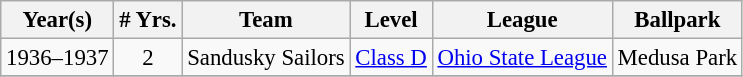<table class="wikitable" style="text-align:center; font-size: 95%;">
<tr>
<th>Year(s)</th>
<th># Yrs.</th>
<th>Team</th>
<th>Level</th>
<th>League</th>
<th>Ballpark</th>
</tr>
<tr>
<td>1936–1937</td>
<td>2</td>
<td>Sandusky Sailors</td>
<td><a href='#'>Class D</a></td>
<td><a href='#'>Ohio State League</a></td>
<td>Medusa Park</td>
</tr>
<tr>
</tr>
</table>
